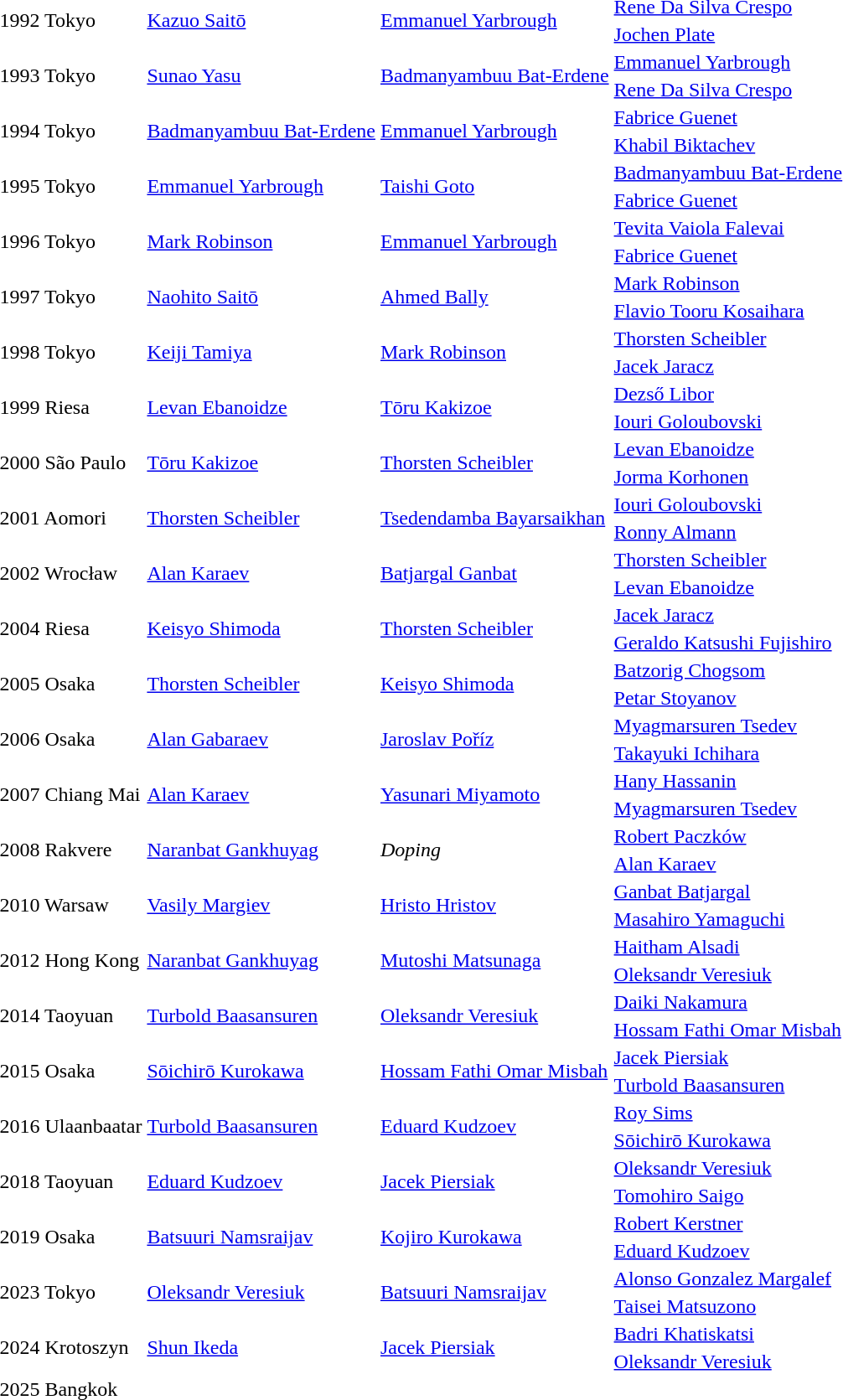<table>
<tr>
<td rowspan=2>1992 Tokyo</td>
<td rowspan=2> <a href='#'>Kazuo Saitō</a></td>
<td rowspan=2> <a href='#'>Emmanuel Yarbrough</a></td>
<td> <a href='#'>Rene Da Silva Crespo</a></td>
</tr>
<tr>
<td> <a href='#'>Jochen Plate</a></td>
</tr>
<tr>
<td rowspan=2>1993 Tokyo</td>
<td rowspan=2> <a href='#'>Sunao Yasu</a></td>
<td rowspan=2> <a href='#'>Badmanyambuu Bat-Erdene</a></td>
<td> <a href='#'>Emmanuel Yarbrough</a></td>
</tr>
<tr>
<td> <a href='#'>Rene Da Silva Crespo</a></td>
</tr>
<tr>
<td rowspan=2>1994 Tokyo</td>
<td rowspan=2> <a href='#'>Badmanyambuu Bat-Erdene</a></td>
<td rowspan=2> <a href='#'>Emmanuel Yarbrough</a></td>
<td> <a href='#'>Fabrice Guenet</a></td>
</tr>
<tr>
<td> <a href='#'>Khabil Biktachev</a></td>
</tr>
<tr>
<td rowspan=2>1995 Tokyo</td>
<td rowspan=2> <a href='#'>Emmanuel Yarbrough</a></td>
<td rowspan=2> <a href='#'>Taishi Goto</a></td>
<td> <a href='#'>Badmanyambuu Bat-Erdene</a></td>
</tr>
<tr>
<td> <a href='#'>Fabrice Guenet</a></td>
</tr>
<tr>
<td rowspan=2>1996 Tokyo</td>
<td rowspan=2> <a href='#'>Mark Robinson</a></td>
<td rowspan=2> <a href='#'>Emmanuel Yarbrough</a></td>
<td> <a href='#'>Tevita Vaiola Falevai</a></td>
</tr>
<tr>
<td> <a href='#'>Fabrice Guenet</a></td>
</tr>
<tr>
<td rowspan=2>1997 Tokyo</td>
<td rowspan=2> <a href='#'>Naohito Saitō</a></td>
<td rowspan=2> <a href='#'>Ahmed Bally</a></td>
<td> <a href='#'>Mark Robinson</a></td>
</tr>
<tr>
<td> <a href='#'>Flavio Tooru Kosaihara</a></td>
</tr>
<tr>
<td rowspan=2>1998 Tokyo</td>
<td rowspan=2> <a href='#'>Keiji Tamiya</a></td>
<td rowspan=2> <a href='#'>Mark Robinson</a></td>
<td> <a href='#'>Thorsten Scheibler</a></td>
</tr>
<tr>
<td> <a href='#'>Jacek Jaracz</a></td>
</tr>
<tr>
<td rowspan=2>1999 Riesa</td>
<td rowspan=2> <a href='#'>Levan Ebanoidze</a></td>
<td rowspan=2> <a href='#'>Tōru Kakizoe</a></td>
<td> <a href='#'>Dezső Libor</a></td>
</tr>
<tr>
<td> <a href='#'>Iouri Goloubovski</a></td>
</tr>
<tr>
<td rowspan=2>2000 São Paulo</td>
<td rowspan=2> <a href='#'>Tōru Kakizoe</a></td>
<td rowspan=2> <a href='#'>Thorsten Scheibler</a></td>
<td> <a href='#'>Levan Ebanoidze</a></td>
</tr>
<tr>
<td> <a href='#'>Jorma Korhonen</a></td>
</tr>
<tr>
<td rowspan=2>2001 Aomori</td>
<td rowspan=2> <a href='#'>Thorsten Scheibler</a></td>
<td rowspan=2> <a href='#'>Tsedendamba Bayarsaikhan</a></td>
<td> <a href='#'>Iouri Goloubovski</a></td>
</tr>
<tr>
<td> <a href='#'>Ronny Almann</a></td>
</tr>
<tr>
<td rowspan=2>2002 Wrocław</td>
<td rowspan=2> <a href='#'>Alan Karaev</a></td>
<td rowspan=2> <a href='#'>Batjargal Ganbat</a></td>
<td> <a href='#'>Thorsten Scheibler</a></td>
</tr>
<tr>
<td> <a href='#'>Levan Ebanoidze</a></td>
</tr>
<tr>
<td rowspan=2>2004 Riesa</td>
<td rowspan=2> <a href='#'>Keisyo Shimoda</a></td>
<td rowspan=2> <a href='#'>Thorsten Scheibler</a></td>
<td> <a href='#'>Jacek Jaracz</a></td>
</tr>
<tr>
<td> <a href='#'>Geraldo Katsushi Fujishiro</a></td>
</tr>
<tr>
<td rowspan=2>2005 Osaka</td>
<td rowspan=2> <a href='#'>Thorsten Scheibler</a></td>
<td rowspan=2> <a href='#'>Keisyo Shimoda</a></td>
<td> <a href='#'>Batzorig Chogsom</a></td>
</tr>
<tr>
<td> <a href='#'>Petar Stoyanov</a></td>
</tr>
<tr>
<td rowspan=2>2006 Osaka</td>
<td rowspan=2> <a href='#'>Alan Gabaraev</a></td>
<td rowspan=2> <a href='#'>Jaroslav Poříz</a></td>
<td> <a href='#'>Myagmarsuren Tsedev</a></td>
</tr>
<tr>
<td> <a href='#'>Takayuki Ichihara</a></td>
</tr>
<tr>
<td rowspan=2>2007 Chiang Mai</td>
<td rowspan=2> <a href='#'>Alan Karaev</a></td>
<td rowspan=2> <a href='#'>Yasunari Miyamoto</a></td>
<td> <a href='#'>Hany Hassanin</a></td>
</tr>
<tr>
<td> <a href='#'>Myagmarsuren Tsedev</a></td>
</tr>
<tr>
<td rowspan=2>2008 Rakvere</td>
<td rowspan=2> <a href='#'>Naranbat Gankhuyag</a></td>
<td rowspan=2><em>Doping</em></td>
<td> <a href='#'>Robert Paczków</a></td>
</tr>
<tr>
<td> <a href='#'>Alan Karaev</a></td>
</tr>
<tr>
<td rowspan=2>2010 Warsaw</td>
<td rowspan=2> <a href='#'>Vasily Margiev</a></td>
<td rowspan=2> <a href='#'>Hristo Hristov</a></td>
<td> <a href='#'>Ganbat Batjargal</a></td>
</tr>
<tr>
<td> <a href='#'>Masahiro Yamaguchi</a></td>
</tr>
<tr>
<td rowspan=2>2012 Hong Kong</td>
<td rowspan=2> <a href='#'>Naranbat Gankhuyag</a></td>
<td rowspan=2> <a href='#'>Mutoshi Matsunaga</a></td>
<td> <a href='#'>Haitham Alsadi</a></td>
</tr>
<tr>
<td> <a href='#'>Oleksandr Veresiuk</a></td>
</tr>
<tr>
<td rowspan=2>2014 Taoyuan</td>
<td rowspan=2> <a href='#'>Turbold Baasansuren</a></td>
<td rowspan=2> <a href='#'>Oleksandr Veresiuk</a></td>
<td> <a href='#'>Daiki Nakamura</a></td>
</tr>
<tr>
<td> <a href='#'>Hossam Fathi Omar Misbah</a></td>
</tr>
<tr>
<td rowspan=2>2015 Osaka</td>
<td rowspan=2> <a href='#'>Sōichirō Kurokawa</a></td>
<td rowspan=2> <a href='#'>Hossam Fathi Omar Misbah</a></td>
<td> <a href='#'>Jacek Piersiak</a></td>
</tr>
<tr>
<td> <a href='#'>Turbold Baasansuren</a></td>
</tr>
<tr>
<td rowspan=2>2016 Ulaanbaatar</td>
<td rowspan=2> <a href='#'>Turbold Baasansuren</a></td>
<td rowspan=2> <a href='#'>Eduard Kudzoev</a></td>
<td> <a href='#'>Roy Sims</a></td>
</tr>
<tr>
<td> <a href='#'>Sōichirō Kurokawa</a></td>
</tr>
<tr>
<td rowspan=2>2018 Taoyuan</td>
<td rowspan=2> <a href='#'>Eduard Kudzoev</a></td>
<td rowspan=2> <a href='#'>Jacek Piersiak</a></td>
<td> <a href='#'>Oleksandr Veresiuk</a></td>
</tr>
<tr>
<td> <a href='#'>Tomohiro Saigo</a></td>
</tr>
<tr>
<td rowspan=2>2019 Osaka</td>
<td rowspan=2> <a href='#'>Batsuuri Namsraijav</a></td>
<td rowspan=2> <a href='#'>Kojiro Kurokawa</a></td>
<td> <a href='#'>Robert Kerstner</a></td>
</tr>
<tr>
<td> <a href='#'>Eduard Kudzoev</a></td>
</tr>
<tr>
<td rowspan=2>2023 Tokyo</td>
<td rowspan=2> <a href='#'>Oleksandr Veresiuk</a></td>
<td rowspan=2> <a href='#'>Batsuuri Namsraijav</a></td>
<td> <a href='#'>Alonso Gonzalez Margalef</a></td>
</tr>
<tr>
<td> <a href='#'>Taisei Matsuzono</a></td>
</tr>
<tr>
<td rowspan=2>2024 Krotoszyn</td>
<td rowspan=2> <a href='#'>Shun Ikeda</a></td>
<td rowspan=2> <a href='#'>Jacek Piersiak</a></td>
<td> <a href='#'>Badri Khatiskatsi</a></td>
</tr>
<tr>
<td> <a href='#'>Oleksandr Veresiuk</a></td>
</tr>
<tr>
<td rowspan=2>2025 Bangkok</td>
<td rowspan=2></td>
<td rowspan=2></td>
<td></td>
</tr>
<tr>
<td></td>
</tr>
</table>
